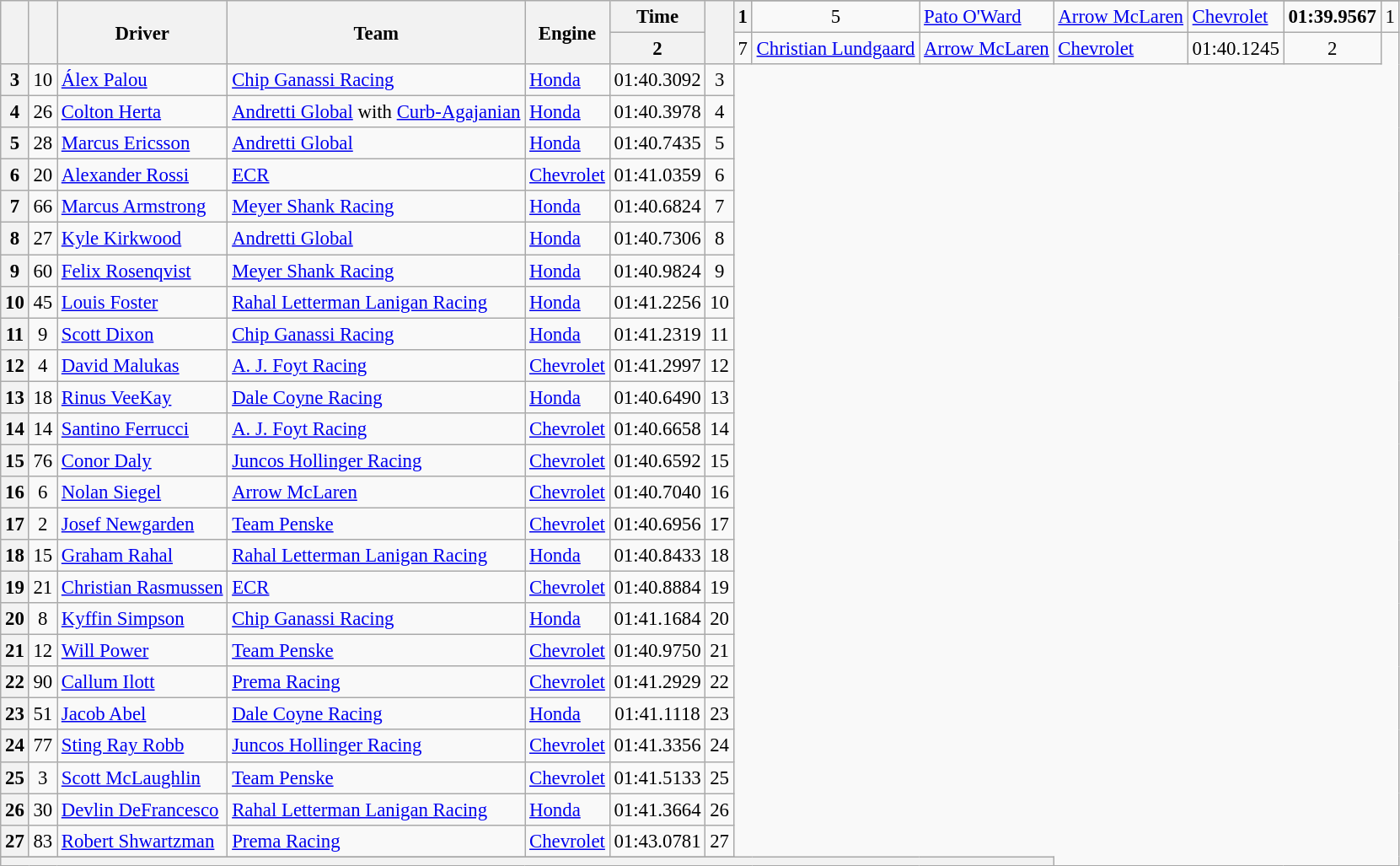<table class="wikitable sortable" style="font-size: 95%;">
<tr>
<th rowspan="3"></th>
<th rowspan="3"></th>
<th rowspan="3">Driver</th>
<th rowspan="3">Team</th>
<th rowspan="3">Engine</th>
<th rowspan="2">Time</th>
<th rowspan="3"></th>
</tr>
<tr>
<th>1</th>
<td align="center">5</td>
<td> <a href='#'>Pato O'Ward</a></td>
<td><a href='#'>Arrow McLaren</a></td>
<td><a href='#'>Chevrolet</a></td>
<td align="center"><strong>01:39.9567</strong></td>
<td align="center">1</td>
</tr>
<tr>
<th>2</th>
<td align="center">7</td>
<td> <a href='#'>Christian Lundgaard</a></td>
<td><a href='#'>Arrow McLaren</a></td>
<td><a href='#'>Chevrolet</a></td>
<td align="center">01:40.1245</td>
<td align="center">2</td>
</tr>
<tr>
<th>3</th>
<td align="center">10</td>
<td> <a href='#'>Álex Palou</a> </td>
<td><a href='#'>Chip Ganassi Racing</a></td>
<td><a href='#'>Honda</a></td>
<td align="center">01:40.3092</td>
<td align="center">3</td>
</tr>
<tr>
<th>4</th>
<td align="center">26</td>
<td> <a href='#'>Colton Herta</a></td>
<td><a href='#'>Andretti Global</a> with <a href='#'>Curb-Agajanian</a></td>
<td><a href='#'>Honda</a></td>
<td align="center">01:40.3978</td>
<td align="center">4</td>
</tr>
<tr>
<th>5</th>
<td align="center">28</td>
<td> <a href='#'>Marcus Ericsson</a></td>
<td><a href='#'>Andretti Global</a></td>
<td><a href='#'>Honda</a></td>
<td align="center">01:40.7435</td>
<td align="center">5</td>
</tr>
<tr>
<th>6</th>
<td align="center">20</td>
<td> <a href='#'>Alexander Rossi</a></td>
<td><a href='#'>ECR</a></td>
<td><a href='#'>Chevrolet</a></td>
<td align="center">01:41.0359</td>
<td align="center">6</td>
</tr>
<tr>
<th>7</th>
<td align="center">66</td>
<td> <a href='#'>Marcus Armstrong</a></td>
<td><a href='#'>Meyer Shank Racing</a></td>
<td><a href='#'>Honda</a></td>
<td align="center">01:40.6824</td>
<td align="center">7</td>
</tr>
<tr>
<th>8</th>
<td align="center">27</td>
<td> <a href='#'>Kyle Kirkwood</a></td>
<td><a href='#'>Andretti Global</a></td>
<td><a href='#'>Honda</a></td>
<td align="center">01:40.7306</td>
<td align="center">8</td>
</tr>
<tr>
<th>9</th>
<td align="center">60</td>
<td> <a href='#'>Felix Rosenqvist</a></td>
<td><a href='#'>Meyer Shank Racing</a></td>
<td><a href='#'>Honda</a></td>
<td align="center">01:40.9824</td>
<td align="center">9</td>
</tr>
<tr>
<th>10</th>
<td align="center">45</td>
<td> <a href='#'>Louis Foster</a> </td>
<td><a href='#'>Rahal Letterman Lanigan Racing</a></td>
<td><a href='#'>Honda</a></td>
<td align="center">01:41.2256</td>
<td align="center">10</td>
</tr>
<tr>
<th>11</th>
<td align="center">9</td>
<td> <a href='#'>Scott Dixon</a></td>
<td><a href='#'>Chip Ganassi Racing</a></td>
<td><a href='#'>Honda</a></td>
<td align="center">01:41.2319</td>
<td align="center">11</td>
</tr>
<tr>
<th>12</th>
<td align="center">4</td>
<td> <a href='#'>David Malukas</a></td>
<td><a href='#'>A. J. Foyt Racing</a></td>
<td><a href='#'>Chevrolet</a></td>
<td align="center">01:41.2997</td>
<td align="center">12</td>
</tr>
<tr>
<th>13</th>
<td align="center">18</td>
<td> <a href='#'>Rinus VeeKay</a></td>
<td><a href='#'>Dale Coyne Racing</a></td>
<td><a href='#'>Honda</a></td>
<td align="center">01:40.6490</td>
<td align="center">13</td>
</tr>
<tr>
<th>14</th>
<td align="center">14</td>
<td> <a href='#'>Santino Ferrucci</a></td>
<td><a href='#'>A. J. Foyt Racing</a></td>
<td><a href='#'>Chevrolet</a></td>
<td align="center">01:40.6658</td>
<td align="center">14</td>
</tr>
<tr>
<th>15</th>
<td align="center">76</td>
<td> <a href='#'>Conor Daly</a></td>
<td><a href='#'>Juncos Hollinger Racing</a></td>
<td><a href='#'>Chevrolet</a></td>
<td align="center">01:40.6592</td>
<td align="center">15</td>
</tr>
<tr>
<th>16</th>
<td align="center">6</td>
<td> <a href='#'>Nolan Siegel</a> </td>
<td><a href='#'>Arrow McLaren</a></td>
<td><a href='#'>Chevrolet</a></td>
<td align="center">01:40.7040</td>
<td align="center">16</td>
</tr>
<tr>
<th>17</th>
<td align="center">2</td>
<td> <a href='#'>Josef Newgarden</a></td>
<td><a href='#'>Team Penske</a></td>
<td><a href='#'>Chevrolet</a></td>
<td align="center">01:40.6956</td>
<td align="center">17</td>
</tr>
<tr>
<th>18</th>
<td align="center">15</td>
<td> <a href='#'>Graham Rahal</a></td>
<td><a href='#'>Rahal Letterman Lanigan Racing</a></td>
<td><a href='#'>Honda</a></td>
<td align="center">01:40.8433</td>
<td align="center">18</td>
</tr>
<tr>
<th>19</th>
<td align="center">21</td>
<td> <a href='#'>Christian Rasmussen</a></td>
<td><a href='#'>ECR</a></td>
<td><a href='#'>Chevrolet</a></td>
<td align="center">01:40.8884</td>
<td align="center">19</td>
</tr>
<tr>
<th>20</th>
<td align="center">8</td>
<td> <a href='#'>Kyffin Simpson</a></td>
<td><a href='#'>Chip Ganassi Racing</a></td>
<td><a href='#'>Honda</a></td>
<td align="center">01:41.1684</td>
<td align="center">20</td>
</tr>
<tr>
<th>21</th>
<td align="center">12</td>
<td> <a href='#'>Will Power</a></td>
<td><a href='#'>Team Penske</a></td>
<td><a href='#'>Chevrolet</a></td>
<td align="center">01:40.9750</td>
<td align="center">21</td>
</tr>
<tr>
<th>22</th>
<td align="center">90</td>
<td> <a href='#'>Callum Ilott</a></td>
<td><a href='#'>Prema Racing</a></td>
<td><a href='#'>Chevrolet</a></td>
<td align="center">01:41.2929</td>
<td align="center">22</td>
</tr>
<tr>
<th>23</th>
<td align="center">51</td>
<td> <a href='#'>Jacob Abel</a> </td>
<td><a href='#'>Dale Coyne Racing</a></td>
<td><a href='#'>Honda</a></td>
<td align="center">01:41.1118</td>
<td align="center">23</td>
</tr>
<tr>
<th>24</th>
<td align="center">77</td>
<td> <a href='#'>Sting Ray Robb</a></td>
<td><a href='#'>Juncos Hollinger Racing</a></td>
<td><a href='#'>Chevrolet</a></td>
<td align="center">01:41.3356</td>
<td align="center">24</td>
</tr>
<tr>
<th>25</th>
<td align="center">3</td>
<td> <a href='#'>Scott McLaughlin</a></td>
<td><a href='#'>Team Penske</a></td>
<td><a href='#'>Chevrolet</a></td>
<td align="center">01:41.5133</td>
<td align="center">25</td>
</tr>
<tr>
<th>26</th>
<td align="center">30</td>
<td> <a href='#'>Devlin DeFrancesco</a></td>
<td><a href='#'>Rahal Letterman Lanigan Racing</a></td>
<td><a href='#'>Honda</a></td>
<td align="center">01:41.3664</td>
<td align="center">26</td>
</tr>
<tr>
<th>27</th>
<td align="center">83</td>
<td> <a href='#'>Robert Shwartzman</a> </td>
<td><a href='#'>Prema Racing</a></td>
<td><a href='#'>Chevrolet</a></td>
<td align="center">01:43.0781</td>
<td align="center">27</td>
</tr>
<tr>
</tr>
<tr class="sortbottom">
<th colspan="10"></th>
</tr>
</table>
